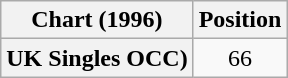<table class="wikitable plainrowheaders" style="text-align:center">
<tr>
<th>Chart (1996)</th>
<th>Position</th>
</tr>
<tr>
<th scope="row">UK Singles OCC)</th>
<td>66</td>
</tr>
</table>
